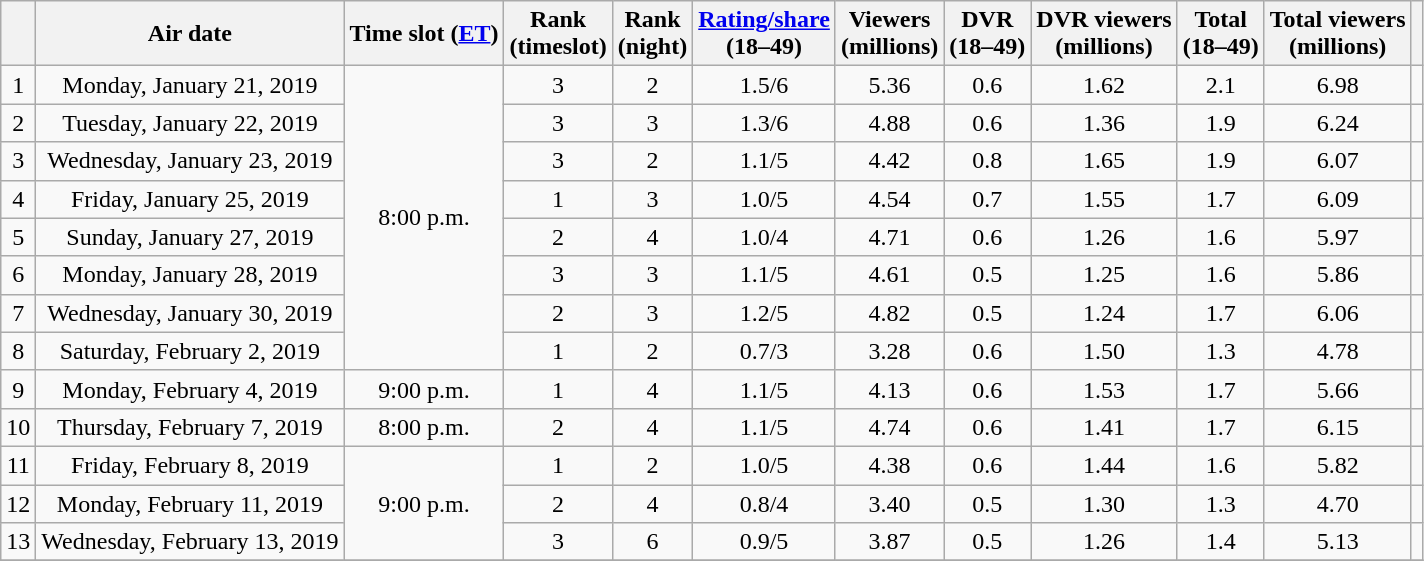<table class="wikitable sortable" style="text-align:center; width:auto;">
<tr>
<th></th>
<th>Air date</th>
<th>Time slot (<a href='#'>ET</a>)</th>
<th>Rank<br>(timeslot)</th>
<th>Rank<br>(night)</th>
<th><a href='#'>Rating/share</a><br>(18–49)</th>
<th>Viewers<br>(millions)</th>
<th>DVR<br>(18–49)</th>
<th>DVR viewers<br>(millions)</th>
<th>Total<br>(18–49)</th>
<th>Total viewers<br>(millions)</th>
<th></th>
</tr>
<tr>
<td style="text-align:center">1</td>
<td style="text-align:center">Monday, January 21, 2019</td>
<td style="text-align:center" rowspan="8">8:00 p.m.</td>
<td style="text-align:center">3</td>
<td style="text-align:center">2</td>
<td style="text-align:center">1.5/6</td>
<td style="text-align:center">5.36</td>
<td style="text-align:center">0.6</td>
<td style="text-align:center">1.62</td>
<td style="text-align:center">2.1</td>
<td style="text-align:center">6.98</td>
<td style="text-align:center"></td>
</tr>
<tr>
<td style="text-align:center">2</td>
<td style="text-align:center">Tuesday, January 22, 2019</td>
<td style="text-align:center">3</td>
<td style="text-align:center">3</td>
<td style="text-align:center">1.3/6</td>
<td style="text-align:center">4.88</td>
<td style="text-align:center">0.6</td>
<td style="text-align:center">1.36</td>
<td style="text-align:center">1.9</td>
<td style="text-align:center">6.24</td>
<td style="text-align:center"></td>
</tr>
<tr>
<td style="text-align:center">3</td>
<td style="text-align:center">Wednesday, January 23, 2019</td>
<td style="text-align:center">3</td>
<td style="text-align:center">2</td>
<td style="text-align:center">1.1/5</td>
<td style="text-align:center">4.42</td>
<td style="text-align:center">0.8</td>
<td style="text-align:center">1.65</td>
<td style="text-align:center">1.9</td>
<td style="text-align:center">6.07</td>
<td style="text-align:center"></td>
</tr>
<tr>
<td style="text-align:center">4</td>
<td style="text-align:center">Friday, January 25, 2019</td>
<td style="text-align:center">1</td>
<td style="text-align:center">3</td>
<td style="text-align:center">1.0/5</td>
<td style="text-align:center">4.54</td>
<td style="text-align:center">0.7</td>
<td style="text-align:center">1.55</td>
<td style="text-align:center">1.7</td>
<td style="text-align:center">6.09</td>
<td style="text-align:center"></td>
</tr>
<tr>
<td style="text-align:center">5</td>
<td style="text-align:center">Sunday, January 27, 2019</td>
<td style="text-align:center">2</td>
<td style="text-align:center">4</td>
<td style="text-align:center">1.0/4</td>
<td style="text-align:center">4.71</td>
<td style="text-align:center">0.6</td>
<td style="text-align:center">1.26</td>
<td style="text-align:center">1.6</td>
<td style="text-align:center">5.97</td>
<td style="text-align:center"></td>
</tr>
<tr>
<td style="text-align:center">6</td>
<td style="text-align:center">Monday, January 28, 2019</td>
<td style="text-align:center">3</td>
<td style="text-align:center">3</td>
<td style="text-align:center">1.1/5</td>
<td style="text-align:center">4.61</td>
<td style="text-align:center">0.5</td>
<td style="text-align:center">1.25</td>
<td style="text-align:center">1.6</td>
<td style="text-align:center">5.86</td>
<td style="text-align:center"></td>
</tr>
<tr>
<td style="text-align:center">7</td>
<td style="text-align:center">Wednesday, January 30, 2019</td>
<td style="text-align:center">2</td>
<td style="text-align:center">3</td>
<td style="text-align:center">1.2/5</td>
<td style="text-align:center">4.82</td>
<td style="text-align:center">0.5</td>
<td style="text-align:center">1.24</td>
<td style="text-align:center">1.7</td>
<td style="text-align:center">6.06</td>
<td style="text-align:center"></td>
</tr>
<tr>
<td style="text-align:center">8</td>
<td style="text-align:center">Saturday, February 2, 2019</td>
<td style="text-align:center">1</td>
<td style="text-align:center">2</td>
<td style="text-align:center">0.7/3</td>
<td style="text-align:center">3.28</td>
<td style="text-align:center">0.6</td>
<td style="text-align:center">1.50</td>
<td style="text-align:center">1.3</td>
<td style="text-align:center">4.78</td>
<td style="text-align:center"></td>
</tr>
<tr>
<td style="text-align:center">9</td>
<td style="text-align:center">Monday, February 4, 2019</td>
<td style="text-align:center">9:00 p.m.</td>
<td style="text-align:center">1</td>
<td style="text-align:center">4</td>
<td style="text-align:center">1.1/5</td>
<td style="text-align:center">4.13</td>
<td style="text-align:center">0.6</td>
<td style="text-align:center">1.53</td>
<td style="text-align:center">1.7</td>
<td style="text-align:center">5.66</td>
<td style="text-align:center"></td>
</tr>
<tr>
<td style="text-align:center">10</td>
<td style="text-align:center">Thursday, February 7, 2019</td>
<td style="text-align:center">8:00 p.m.</td>
<td style="text-align:center">2</td>
<td style="text-align:center">4</td>
<td style="text-align:center">1.1/5</td>
<td style="text-align:center">4.74</td>
<td style="text-align:center">0.6</td>
<td style="text-align:center">1.41</td>
<td style="text-align:center">1.7</td>
<td style="text-align:center">6.15</td>
<td style="text-align:center"></td>
</tr>
<tr>
<td style="text-align:center">11</td>
<td style="text-align:center">Friday, February 8, 2019</td>
<td style="text-align:center" rowspan="3">9:00 p.m.</td>
<td style="text-align:center">1</td>
<td style="text-align:center">2</td>
<td style="text-align:center">1.0/5</td>
<td style="text-align:center">4.38</td>
<td style="text-align:center">0.6</td>
<td style="text-align:center">1.44</td>
<td style="text-align:center">1.6</td>
<td style="text-align:center">5.82</td>
<td style="text-align:center"></td>
</tr>
<tr>
<td style="text-align:center">12</td>
<td style="text-align:center">Monday, February 11, 2019</td>
<td style="text-align:center">2</td>
<td style="text-align:center">4</td>
<td style="text-align:center">0.8/4</td>
<td style="text-align:center">3.40</td>
<td style="text-align:center">0.5</td>
<td style="text-align:center">1.30</td>
<td style="text-align:center">1.3</td>
<td style="text-align:center">4.70</td>
<td style="text-align:center"></td>
</tr>
<tr>
<td style="text-align:center">13</td>
<td style="text-align:center">Wednesday, February 13, 2019</td>
<td style="text-align:center">3</td>
<td style="text-align:center">6</td>
<td style="text-align:center">0.9/5</td>
<td style="text-align:center">3.87</td>
<td style="text-align:center">0.5</td>
<td style="text-align:center">1.26</td>
<td style="text-align:center">1.4</td>
<td style="text-align:center">5.13</td>
<td style="text-align:center"></td>
</tr>
<tr>
</tr>
</table>
